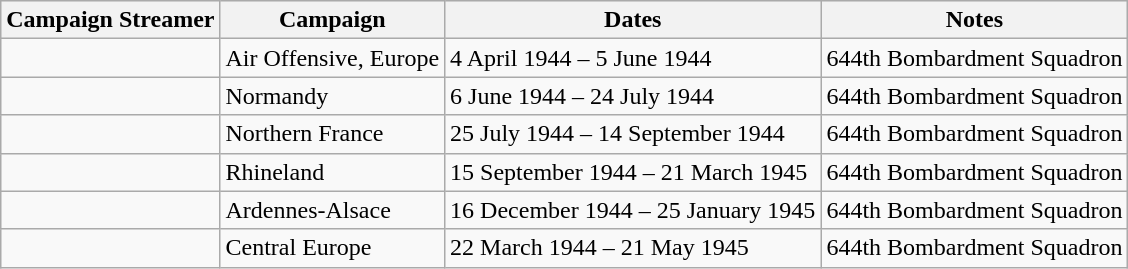<table class="wikitable">
<tr style="background:#efefef;">
<th>Campaign Streamer</th>
<th>Campaign</th>
<th>Dates</th>
<th>Notes</th>
</tr>
<tr>
<td></td>
<td>Air Offensive, Europe</td>
<td>4 April 1944 – 5 June 1944</td>
<td>644th Bombardment Squadron</td>
</tr>
<tr>
<td></td>
<td>Normandy</td>
<td>6 June 1944 – 24 July 1944</td>
<td>644th Bombardment Squadron</td>
</tr>
<tr>
<td></td>
<td>Northern France</td>
<td>25 July 1944 – 14 September 1944</td>
<td>644th Bombardment Squadron</td>
</tr>
<tr>
<td></td>
<td>Rhineland</td>
<td>15 September 1944 – 21 March 1945</td>
<td>644th Bombardment Squadron</td>
</tr>
<tr>
<td></td>
<td>Ardennes-Alsace</td>
<td>16 December 1944 – 25 January 1945</td>
<td>644th Bombardment Squadron</td>
</tr>
<tr>
<td></td>
<td>Central Europe</td>
<td>22 March 1944 – 21 May 1945</td>
<td>644th Bombardment Squadron</td>
</tr>
</table>
